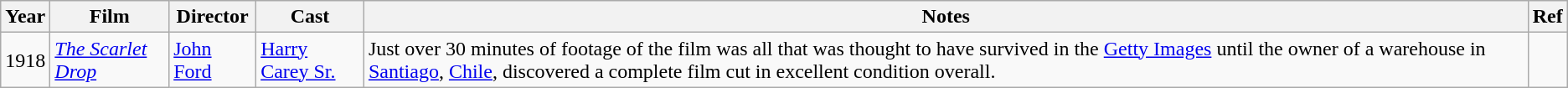<table class="wikitable sortable">
<tr>
<th>Year</th>
<th>Film</th>
<th>Director</th>
<th>Cast</th>
<th>Notes</th>
<th>Ref</th>
</tr>
<tr>
<td>1918</td>
<td><em><a href='#'>The Scarlet Drop</a></em></td>
<td><a href='#'>John Ford</a></td>
<td><a href='#'>Harry Carey Sr.</a></td>
<td>Just over 30 minutes of footage of the film was all that was thought to have survived in the <a href='#'>Getty Images</a> until the owner of a warehouse in <a href='#'>Santiago</a>, <a href='#'>Chile</a>, discovered a complete film cut in excellent condition overall.</td>
<td></td>
</tr>
</table>
